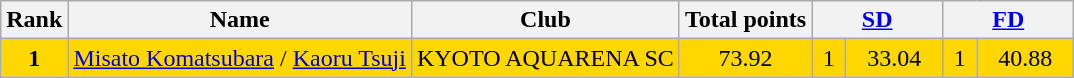<table class="wikitable sortable">
<tr>
<th>Rank</th>
<th>Name</th>
<th>Club</th>
<th>Total points</th>
<th colspan="2" width="80px"><a href='#'>SD</a></th>
<th colspan="2" width="80px"><a href='#'>FD</a></th>
</tr>
<tr bgcolor="gold">
<td align="center"><strong>1</strong></td>
<td><a href='#'>Misato Komatsubara</a> / <a href='#'>Kaoru Tsuji</a></td>
<td>KYOTO AQUARENA SC</td>
<td align="center">73.92</td>
<td align="center">1</td>
<td align="center">33.04</td>
<td align="center">1</td>
<td align="center">40.88</td>
</tr>
</table>
